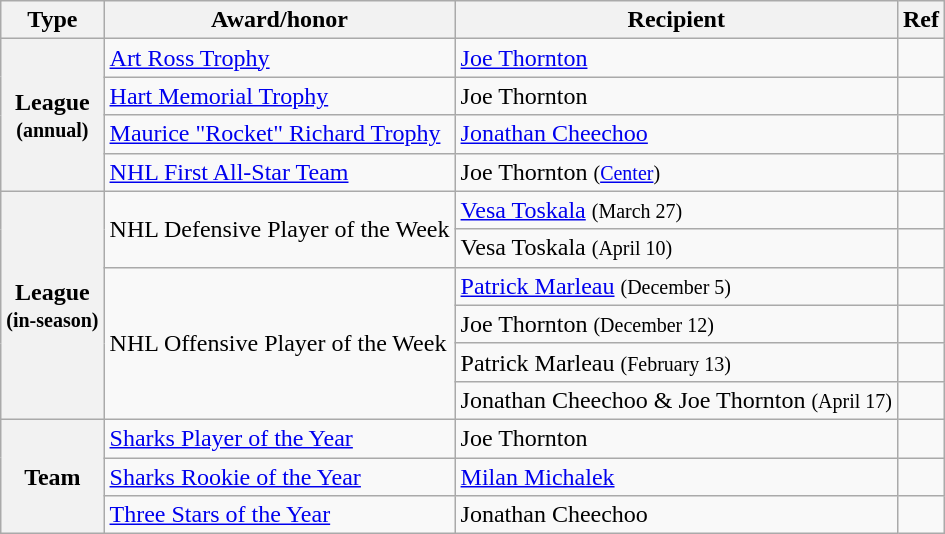<table class="wikitable">
<tr>
<th scope="col">Type</th>
<th scope="col">Award/honor</th>
<th scope="col">Recipient</th>
<th scope="col">Ref</th>
</tr>
<tr>
<th scope="row" rowspan="4">League<br><small>(annual)</small></th>
<td><a href='#'>Art Ross Trophy</a></td>
<td><a href='#'>Joe Thornton</a></td>
<td></td>
</tr>
<tr>
<td><a href='#'>Hart Memorial Trophy</a></td>
<td>Joe Thornton</td>
<td></td>
</tr>
<tr>
<td><a href='#'>Maurice "Rocket" Richard Trophy</a></td>
<td><a href='#'>Jonathan Cheechoo</a></td>
<td></td>
</tr>
<tr>
<td><a href='#'>NHL First All-Star Team</a></td>
<td>Joe Thornton <small>(<a href='#'>Center</a>)</small></td>
<td></td>
</tr>
<tr>
<th scope="row" rowspan="6">League<br><small>(in-season)</small></th>
<td rowspan="2">NHL Defensive Player of the Week</td>
<td><a href='#'>Vesa Toskala</a> <small>(March 27)</small></td>
<td></td>
</tr>
<tr>
<td>Vesa Toskala <small>(April 10)</small></td>
<td></td>
</tr>
<tr>
<td rowspan="4">NHL Offensive Player of the Week</td>
<td><a href='#'>Patrick Marleau</a> <small>(December 5)</small></td>
<td></td>
</tr>
<tr>
<td>Joe Thornton <small>(December 12)</small></td>
<td></td>
</tr>
<tr>
<td>Patrick Marleau <small>(February 13)</small></td>
<td></td>
</tr>
<tr>
<td>Jonathan Cheechoo & Joe Thornton <small>(April 17)</small></td>
<td></td>
</tr>
<tr>
<th scope="row" rowspan="3">Team</th>
<td><a href='#'>Sharks Player of the Year</a></td>
<td>Joe Thornton</td>
<td></td>
</tr>
<tr>
<td><a href='#'>Sharks Rookie of the Year</a></td>
<td><a href='#'>Milan Michalek</a></td>
<td></td>
</tr>
<tr>
<td><a href='#'>Three Stars of the Year</a></td>
<td>Jonathan Cheechoo</td>
<td></td>
</tr>
</table>
